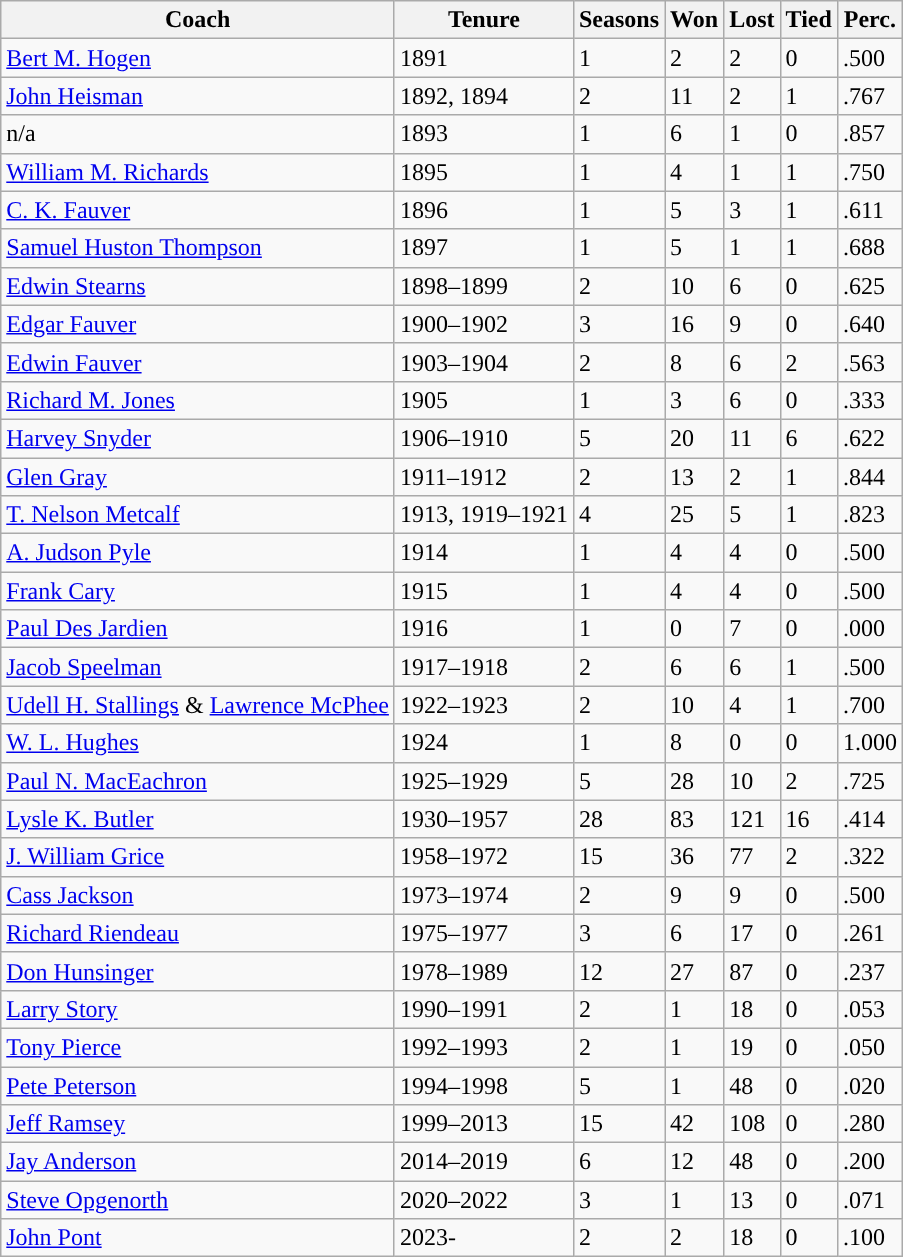<table class="wikitable"; style= "text-align: ">
<tr>
<th width=px>Coach</th>
<th width=px>Tenure</th>
<th width=px>Seasons</th>
<th width=px>Won</th>
<th width=px>Lost</th>
<th width=px>Tied</th>
<th width=px>Perc.</th>
</tr>
<tr>
<td><a href='#'>Bert M. Hogen</a></td>
<td>1891</td>
<td>1</td>
<td>2</td>
<td>2</td>
<td>0</td>
<td>.500</td>
</tr>
<tr>
<td><a href='#'>John Heisman</a></td>
<td>1892, 1894</td>
<td>2</td>
<td>11</td>
<td>2</td>
<td>1</td>
<td>.767</td>
</tr>
<tr>
<td>n/a</td>
<td>1893</td>
<td>1</td>
<td>6</td>
<td>1</td>
<td>0</td>
<td>.857</td>
</tr>
<tr>
<td><a href='#'>William M. Richards</a></td>
<td>1895</td>
<td>1</td>
<td>4</td>
<td>1</td>
<td>1</td>
<td>.750</td>
</tr>
<tr>
<td><a href='#'>C. K. Fauver</a></td>
<td>1896</td>
<td>1</td>
<td>5</td>
<td>3</td>
<td>1</td>
<td>.611</td>
</tr>
<tr>
<td><a href='#'>Samuel Huston Thompson</a></td>
<td>1897</td>
<td>1</td>
<td>5</td>
<td>1</td>
<td>1</td>
<td>.688</td>
</tr>
<tr>
<td><a href='#'>Edwin Stearns</a></td>
<td>1898–1899</td>
<td>2</td>
<td>10</td>
<td>6</td>
<td>0</td>
<td>.625</td>
</tr>
<tr>
<td><a href='#'>Edgar Fauver</a></td>
<td>1900–1902</td>
<td>3</td>
<td>16</td>
<td>9</td>
<td>0</td>
<td>.640</td>
</tr>
<tr>
<td><a href='#'>Edwin Fauver</a></td>
<td>1903–1904</td>
<td>2</td>
<td>8</td>
<td>6</td>
<td>2</td>
<td>.563</td>
</tr>
<tr>
<td><a href='#'>Richard M. Jones</a></td>
<td>1905</td>
<td>1</td>
<td>3</td>
<td>6</td>
<td>0</td>
<td>.333</td>
</tr>
<tr>
<td><a href='#'>Harvey Snyder</a></td>
<td>1906–1910</td>
<td>5</td>
<td>20</td>
<td>11</td>
<td>6</td>
<td>.622</td>
</tr>
<tr>
<td><a href='#'>Glen Gray</a></td>
<td>1911–1912</td>
<td>2</td>
<td>13</td>
<td>2</td>
<td>1</td>
<td>.844</td>
</tr>
<tr>
<td><a href='#'>T. Nelson Metcalf</a></td>
<td>1913, 1919–1921</td>
<td>4</td>
<td>25</td>
<td>5</td>
<td>1</td>
<td>.823</td>
</tr>
<tr>
<td><a href='#'>A. Judson Pyle</a></td>
<td>1914</td>
<td>1</td>
<td>4</td>
<td>4</td>
<td>0</td>
<td>.500</td>
</tr>
<tr>
<td><a href='#'>Frank Cary</a></td>
<td>1915</td>
<td>1</td>
<td>4</td>
<td>4</td>
<td>0</td>
<td>.500</td>
</tr>
<tr>
<td><a href='#'>Paul Des Jardien</a></td>
<td>1916</td>
<td>1</td>
<td>0</td>
<td>7</td>
<td>0</td>
<td>.000</td>
</tr>
<tr>
<td><a href='#'>Jacob Speelman</a></td>
<td>1917–1918</td>
<td>2</td>
<td>6</td>
<td>6</td>
<td>1</td>
<td>.500</td>
</tr>
<tr>
<td><a href='#'>Udell H. Stallings</a> & <a href='#'>Lawrence McPhee</a></td>
<td>1922–1923</td>
<td>2</td>
<td>10</td>
<td>4</td>
<td>1</td>
<td>.700</td>
</tr>
<tr>
<td><a href='#'>W. L. Hughes</a></td>
<td>1924</td>
<td>1</td>
<td>8</td>
<td>0</td>
<td>0</td>
<td>1.000</td>
</tr>
<tr>
<td><a href='#'>Paul N. MacEachron</a></td>
<td>1925–1929</td>
<td>5</td>
<td>28</td>
<td>10</td>
<td>2</td>
<td>.725</td>
</tr>
<tr>
<td><a href='#'>Lysle K. Butler</a></td>
<td>1930–1957</td>
<td>28</td>
<td>83</td>
<td>121</td>
<td>16</td>
<td>.414</td>
</tr>
<tr>
<td><a href='#'>J. William Grice</a></td>
<td>1958–1972</td>
<td>15</td>
<td>36</td>
<td>77</td>
<td>2</td>
<td>.322</td>
</tr>
<tr>
<td><a href='#'>Cass Jackson</a></td>
<td>1973–1974</td>
<td>2</td>
<td>9</td>
<td>9</td>
<td>0</td>
<td>.500</td>
</tr>
<tr>
<td><a href='#'>Richard Riendeau</a></td>
<td>1975–1977</td>
<td>3</td>
<td>6</td>
<td>17</td>
<td>0</td>
<td>.261</td>
</tr>
<tr>
<td><a href='#'>Don Hunsinger</a></td>
<td>1978–1989</td>
<td>12</td>
<td>27</td>
<td>87</td>
<td>0</td>
<td>.237</td>
</tr>
<tr>
<td><a href='#'>Larry Story</a></td>
<td>1990–1991</td>
<td>2</td>
<td>1</td>
<td>18</td>
<td>0</td>
<td>.053</td>
</tr>
<tr>
<td><a href='#'>Tony Pierce</a></td>
<td>1992–1993</td>
<td>2</td>
<td>1</td>
<td>19</td>
<td>0</td>
<td>.050</td>
</tr>
<tr>
<td><a href='#'>Pete Peterson</a></td>
<td>1994–1998</td>
<td>5</td>
<td>1</td>
<td>48</td>
<td>0</td>
<td>.020</td>
</tr>
<tr>
<td><a href='#'>Jeff Ramsey</a></td>
<td>1999–2013</td>
<td>15</td>
<td>42</td>
<td>108</td>
<td>0</td>
<td>.280</td>
</tr>
<tr>
<td><a href='#'>Jay Anderson</a></td>
<td>2014–2019</td>
<td>6</td>
<td>12</td>
<td>48</td>
<td>0</td>
<td>.200</td>
</tr>
<tr>
<td><a href='#'>Steve Opgenorth</a></td>
<td>2020–2022</td>
<td>3</td>
<td>1</td>
<td>13</td>
<td>0</td>
<td>.071</td>
</tr>
<tr>
<td><a href='#'>John Pont</a></td>
<td>2023-</td>
<td>2</td>
<td>2</td>
<td>18</td>
<td>0</td>
<td>.100</td>
</tr>
</table>
